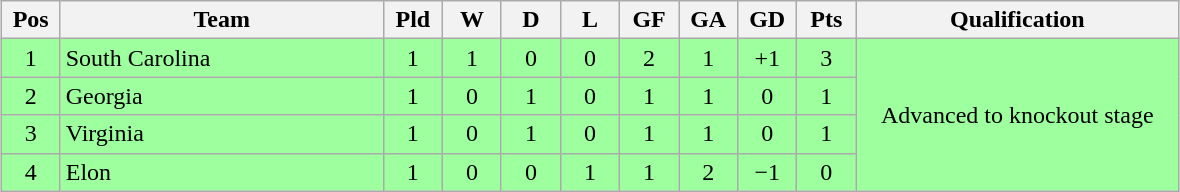<table class="wikitable" style="text-align:center; margin: 1em auto">
<tr>
<th style="width:2em">Pos</th>
<th style="width:13em">Team</th>
<th style="width:2em">Pld</th>
<th style="width:2em">W</th>
<th style="width:2em">D</th>
<th style="width:2em">L</th>
<th style="width:2em">GF</th>
<th style="width:2em">GA</th>
<th style="width:2em">GD</th>
<th style="width:2em">Pts</th>
<th style="width:13em">Qualification</th>
</tr>
<tr bgcolor="#9eff9e">
<td>1</td>
<td style="text-align:left">South Carolina</td>
<td>1</td>
<td>1</td>
<td>0</td>
<td>0</td>
<td>2</td>
<td>1</td>
<td>+1</td>
<td>3</td>
<td rowspan="4">Advanced to knockout stage</td>
</tr>
<tr bgcolor="#9eff9e">
<td>2</td>
<td style="text-align:left">Georgia</td>
<td>1</td>
<td>0</td>
<td>1</td>
<td>0</td>
<td>1</td>
<td>1</td>
<td>0</td>
<td>1</td>
</tr>
<tr bgcolor="#9eff9e">
<td>3</td>
<td style="text-align:left">Virginia</td>
<td>1</td>
<td>0</td>
<td>1</td>
<td>0</td>
<td>1</td>
<td>1</td>
<td>0</td>
<td>1</td>
</tr>
<tr bgcolor="#9eff9e">
<td>4</td>
<td style="text-align:left">Elon</td>
<td>1</td>
<td>0</td>
<td>0</td>
<td>1</td>
<td>1</td>
<td>2</td>
<td>−1</td>
<td>0</td>
</tr>
</table>
